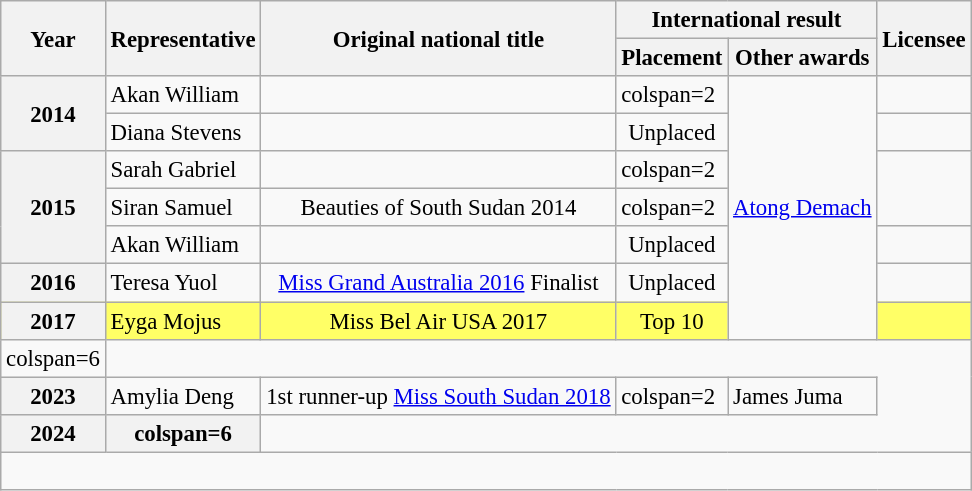<table class="wikitable" style="font-size:95%;">
<tr>
<th rowspan=2>Year</th>
<th rowspan=2>Representative</th>
<th rowspan=2>Original national title</th>
<th colspan=2>International result</th>
<th rowspan=2>Licensee</th>
</tr>
<tr>
<th>Placement</th>
<th>Other awards</th>
</tr>
<tr>
<th rowspan=2>2014</th>
<td>Akan William</td>
<td align=center></td>
<td>colspan=2 </td>
<td rowspan=7><a href='#'>Atong Demach</a></td>
</tr>
<tr>
<td>Diana Stevens</td>
<td></td>
<td align=center>Unplaced</td>
<td></td>
</tr>
<tr>
<th rowspan=3>2015</th>
<td>Sarah Gabriel</td>
<td></td>
<td>colspan=2 </td>
</tr>
<tr>
<td>Siran Samuel</td>
<td align=center>Beauties of South Sudan 2014</td>
<td>colspan=2 </td>
</tr>
<tr>
<td>Akan William</td>
<td align=center></td>
<td align=center>Unplaced</td>
<td></td>
</tr>
<tr>
<th>2016</th>
<td>Teresa Yuol</td>
<td align=center><a href='#'>Miss Grand Australia 2016</a> Finalist</td>
<td align=center>Unplaced</td>
<td></td>
</tr>
<tr bgcolor=#FFFF66>
<th>2017</th>
<td>Eyga Mojus</td>
<td align=center>Miss Bel Air USA 2017</td>
<td align=center>Top 10</td>
<td></td>
</tr>
<tr>
<td>colspan=6 </td>
</tr>
<tr>
<th>2023</th>
<td>Amylia Deng</td>
<td>1st runner-up <a href='#'>Miss South Sudan 2018</a></td>
<td>colspan=2 </td>
<td>James Juma</td>
</tr>
<tr>
<th>2024</th>
<th>colspan=6 </th>
</tr>
<tr>
<td colspan="6"><br></td>
</tr>
</table>
